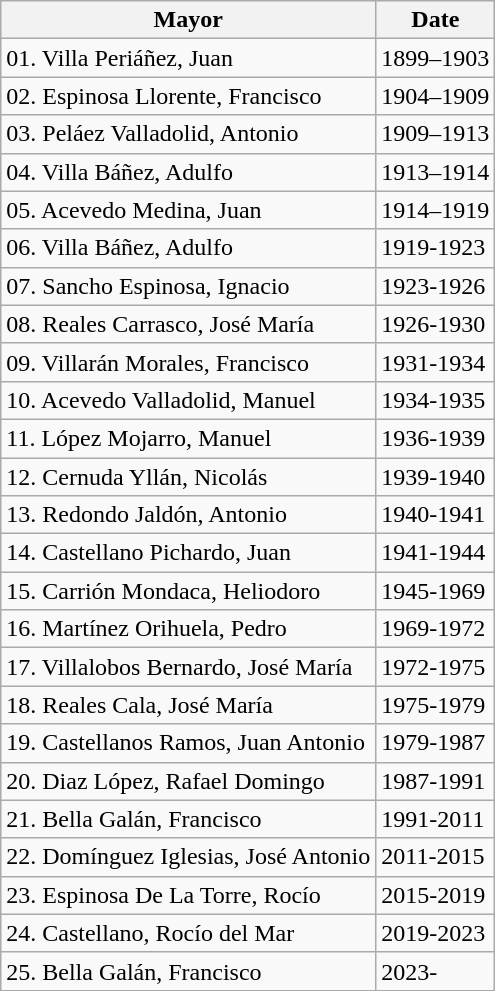<table class="wikitable" style="text-align:left; margin: auto 16px 16px auto; float:left;">
<tr>
<th>Mayor</th>
<th>Date</th>
</tr>
<tr>
<td>01. Villa Periáñez, Juan</td>
<td>1899–1903</td>
</tr>
<tr>
<td>02. Espinosa Llorente, Francisco</td>
<td>1904–1909</td>
</tr>
<tr>
<td>03. Peláez Valladolid, Antonio</td>
<td>1909–1913</td>
</tr>
<tr>
<td>04. Villa Báñez, Adulfo</td>
<td>1913–1914</td>
</tr>
<tr>
<td>05. Acevedo Medina, Juan</td>
<td>1914–1919</td>
</tr>
<tr>
<td>06. Villa Báñez, Adulfo</td>
<td>1919-1923</td>
</tr>
<tr>
<td>07. Sancho Espinosa, Ignacio</td>
<td>1923-1926</td>
</tr>
<tr>
<td>08. Reales Carrasco, José María</td>
<td>1926-1930</td>
</tr>
<tr>
<td>09. Villarán Morales, Francisco</td>
<td>1931-1934</td>
</tr>
<tr>
<td>10. Acevedo Valladolid, Manuel</td>
<td>1934-1935</td>
</tr>
<tr>
<td>11. López Mojarro, Manuel</td>
<td>1936-1939</td>
</tr>
<tr>
<td>12. Cernuda Yllán, Nicolás</td>
<td>1939-1940</td>
</tr>
<tr>
<td>13. Redondo Jaldón, Antonio</td>
<td>1940-1941</td>
</tr>
<tr>
<td>14. Castellano Pichardo, Juan</td>
<td>1941-1944</td>
</tr>
<tr>
<td>15. Carrión Mondaca, Heliodoro</td>
<td>1945-1969</td>
</tr>
<tr>
<td>16. Martínez Orihuela, Pedro</td>
<td>1969-1972</td>
</tr>
<tr>
<td>17. Villalobos Bernardo, José María</td>
<td>1972-1975</td>
</tr>
<tr>
<td>18. Reales Cala, José María</td>
<td>1975-1979</td>
</tr>
<tr>
<td>19. Castellanos Ramos, Juan Antonio</td>
<td>1979-1987</td>
</tr>
<tr>
<td>20. Diaz López, Rafael Domingo</td>
<td>1987-1991</td>
</tr>
<tr>
<td>21. Bella Galán, Francisco</td>
<td>1991-2011</td>
</tr>
<tr>
<td>22. Domínguez Iglesias, José Antonio</td>
<td>2011-2015</td>
</tr>
<tr>
<td>23. Espinosa De La Torre, Rocío</td>
<td>2015-2019</td>
</tr>
<tr>
<td>24. Castellano, Rocío del Mar</td>
<td>2019-2023</td>
</tr>
<tr>
<td>25. Bella Galán, Francisco</td>
<td>2023-</td>
</tr>
</table>
